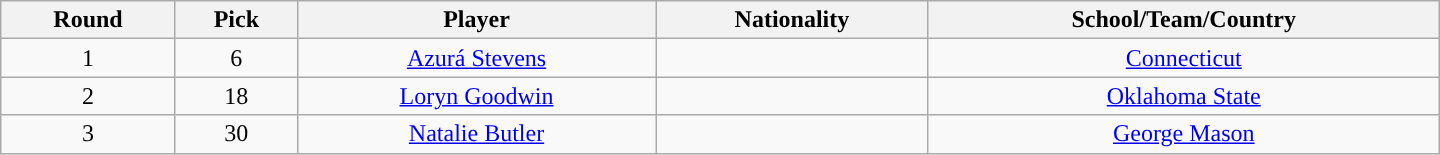<table class="wikitable" style="text-align:center; width:60em">
<tr>
<th>Round</th>
<th>Pick</th>
<th>Player</th>
<th>Nationality</th>
<th>School/Team/Country</th>
</tr>
<tr>
<td>1</td>
<td>6</td>
<td><a href='#'>Azurá Stevens</a></td>
<td></td>
<td><a href='#'>Connecticut</a></td>
</tr>
<tr>
<td>2</td>
<td>18</td>
<td><a href='#'>Loryn Goodwin</a></td>
<td></td>
<td><a href='#'>Oklahoma State</a></td>
</tr>
<tr>
<td>3</td>
<td>30</td>
<td><a href='#'>Natalie Butler</a></td>
<td></td>
<td><a href='#'>George Mason</a></td>
</tr>
</table>
